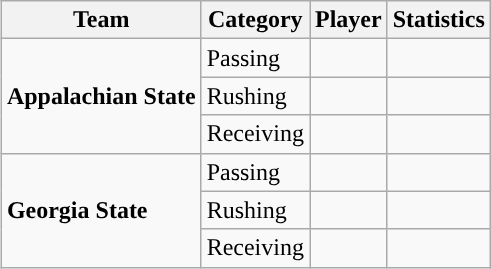<table class="wikitable" style="float: right;">
<tr>
<th>Team</th>
<th>Category</th>
<th>Player</th>
<th>Statistics</th>
</tr>
<tr>
<td rowspan=3><strong>Appalachian State</strong></td>
<td>Passing</td>
<td></td>
<td></td>
</tr>
<tr>
<td>Rushing</td>
<td></td>
<td></td>
</tr>
<tr>
<td>Receiving</td>
<td></td>
<td></td>
</tr>
<tr>
<td rowspan=3><strong>Georgia State</strong></td>
<td>Passing</td>
<td></td>
<td></td>
</tr>
<tr>
<td>Rushing</td>
<td></td>
<td></td>
</tr>
<tr>
<td>Receiving</td>
<td></td>
<td></td>
</tr>
</table>
